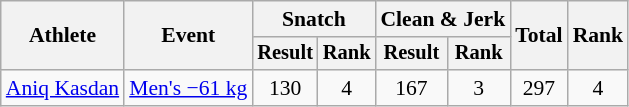<table class="wikitable" style="font-size:90%">
<tr>
<th rowspan="2">Athlete</th>
<th rowspan="2">Event</th>
<th colspan="2">Snatch</th>
<th colspan="2">Clean & Jerk</th>
<th rowspan="2">Total</th>
<th rowspan="2">Rank</th>
</tr>
<tr style="font-size:95%">
<th>Result</th>
<th>Rank</th>
<th>Result</th>
<th>Rank</th>
</tr>
<tr align=center>
<td align=left><a href='#'>Aniq Kasdan</a></td>
<td align=left><a href='#'>Men's −61 kg</a></td>
<td>130</td>
<td>4</td>
<td>167</td>
<td>3</td>
<td>297</td>
<td>4</td>
</tr>
</table>
